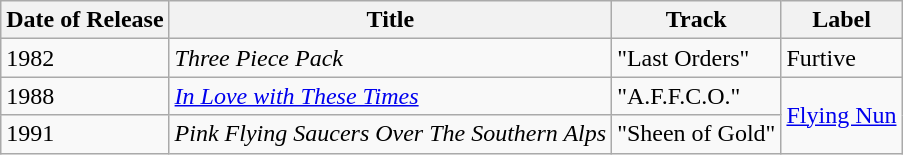<table class="wikitable">
<tr>
<th>Date of Release</th>
<th>Title</th>
<th>Track</th>
<th>Label</th>
</tr>
<tr>
<td>1982</td>
<td><em>Three Piece Pack</em></td>
<td>"Last Orders"</td>
<td>Furtive</td>
</tr>
<tr>
<td>1988</td>
<td><em><a href='#'>In Love with These Times</a></em></td>
<td>"A.F.F.C.O."</td>
<td rowspan="2"><a href='#'>Flying Nun</a></td>
</tr>
<tr>
<td>1991</td>
<td><em>Pink Flying Saucers Over The Southern Alps</em></td>
<td>"Sheen of Gold"</td>
</tr>
</table>
